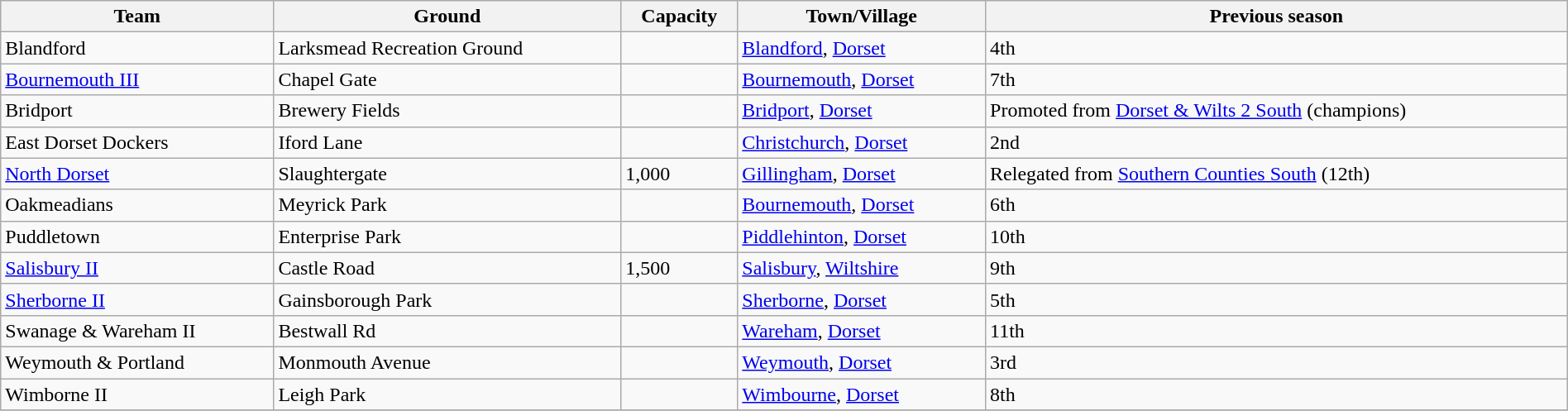<table class="wikitable sortable" width=100%>
<tr>
<th>Team</th>
<th>Ground</th>
<th>Capacity</th>
<th>Town/Village</th>
<th>Previous season</th>
</tr>
<tr>
<td>Blandford</td>
<td>Larksmead Recreation Ground</td>
<td></td>
<td><a href='#'>Blandford</a>, <a href='#'>Dorset</a></td>
<td>4th</td>
</tr>
<tr>
<td><a href='#'>Bournemouth III</a></td>
<td>Chapel Gate</td>
<td></td>
<td><a href='#'>Bournemouth</a>, <a href='#'>Dorset</a></td>
<td>7th</td>
</tr>
<tr>
<td>Bridport</td>
<td>Brewery Fields</td>
<td></td>
<td><a href='#'>Bridport</a>, <a href='#'>Dorset</a></td>
<td>Promoted from <a href='#'>Dorset & Wilts 2 South</a> (champions)</td>
</tr>
<tr>
<td>East Dorset Dockers</td>
<td>Iford Lane</td>
<td></td>
<td><a href='#'>Christchurch</a>, <a href='#'>Dorset</a></td>
<td>2nd</td>
</tr>
<tr>
<td><a href='#'>North Dorset</a></td>
<td>Slaughtergate</td>
<td>1,000</td>
<td><a href='#'>Gillingham</a>, <a href='#'>Dorset</a></td>
<td>Relegated from <a href='#'>Southern Counties South</a> (12th)</td>
</tr>
<tr>
<td>Oakmeadians</td>
<td>Meyrick Park</td>
<td></td>
<td><a href='#'>Bournemouth</a>, <a href='#'>Dorset</a></td>
<td>6th</td>
</tr>
<tr>
<td>Puddletown</td>
<td>Enterprise Park</td>
<td></td>
<td><a href='#'>Piddlehinton</a>, <a href='#'>Dorset</a></td>
<td>10th</td>
</tr>
<tr>
<td><a href='#'>Salisbury II</a></td>
<td>Castle Road</td>
<td>1,500</td>
<td><a href='#'>Salisbury</a>, <a href='#'>Wiltshire</a></td>
<td>9th</td>
</tr>
<tr>
<td><a href='#'>Sherborne II</a></td>
<td>Gainsborough Park</td>
<td></td>
<td><a href='#'>Sherborne</a>, <a href='#'>Dorset</a></td>
<td>5th</td>
</tr>
<tr>
<td>Swanage & Wareham II</td>
<td>Bestwall Rd</td>
<td></td>
<td><a href='#'>Wareham</a>, <a href='#'>Dorset</a></td>
<td>11th</td>
</tr>
<tr>
<td>Weymouth & Portland</td>
<td>Monmouth Avenue</td>
<td></td>
<td><a href='#'>Weymouth</a>, <a href='#'>Dorset</a></td>
<td>3rd</td>
</tr>
<tr>
<td>Wimborne II</td>
<td>Leigh Park</td>
<td></td>
<td><a href='#'>Wimbourne</a>, <a href='#'>Dorset</a></td>
<td>8th</td>
</tr>
<tr>
</tr>
</table>
